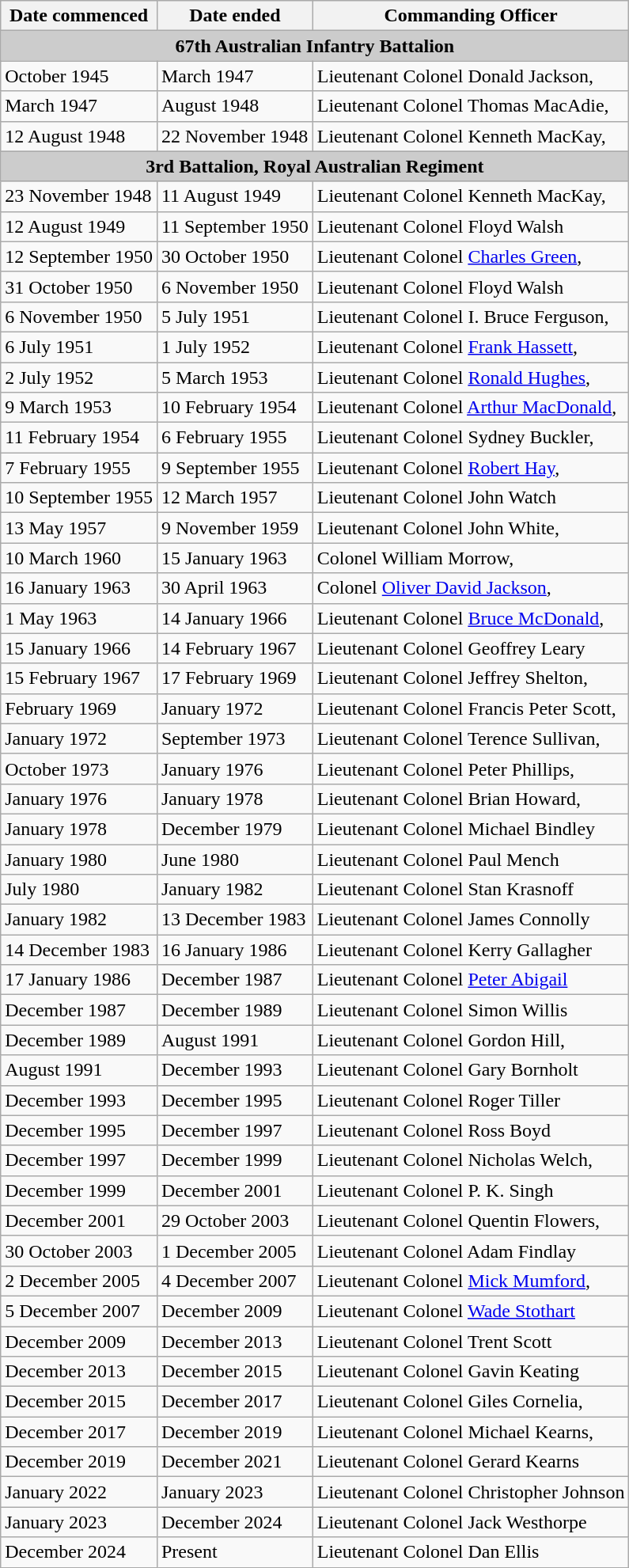<table class="wikitable">
<tr>
<th>Date commenced</th>
<th>Date ended</th>
<th>Commanding Officer</th>
</tr>
<tr>
<th colspan=3 style="background: #cccccc;">67th Australian Infantry Battalion</th>
</tr>
<tr>
<td>October 1945</td>
<td>March 1947</td>
<td>Lieutenant Colonel Donald Jackson, </td>
</tr>
<tr>
<td>March 1947</td>
<td>August 1948</td>
<td>Lieutenant Colonel Thomas MacAdie, </td>
</tr>
<tr>
<td>12 August 1948</td>
<td>22 November 1948</td>
<td>Lieutenant Colonel Kenneth MacKay, </td>
</tr>
<tr>
<th colspan=3 style="background: #cccccc;">3rd Battalion, Royal Australian Regiment</th>
</tr>
<tr>
<td>23 November 1948</td>
<td>11 August 1949</td>
<td>Lieutenant Colonel Kenneth MacKay, </td>
</tr>
<tr>
<td>12 August 1949</td>
<td>11 September 1950</td>
<td>Lieutenant Colonel Floyd Walsh</td>
</tr>
<tr>
<td>12 September 1950</td>
<td>30 October 1950</td>
<td>Lieutenant Colonel <a href='#'>Charles Green</a>, </td>
</tr>
<tr>
<td>31 October 1950</td>
<td>6 November 1950</td>
<td>Lieutenant Colonel Floyd Walsh</td>
</tr>
<tr>
<td>6 November 1950</td>
<td>5 July 1951</td>
<td>Lieutenant Colonel I. Bruce Ferguson, </td>
</tr>
<tr>
<td>6 July 1951</td>
<td>1 July 1952</td>
<td>Lieutenant Colonel <a href='#'>Frank Hassett</a>, </td>
</tr>
<tr>
<td>2 July 1952</td>
<td>5 March 1953</td>
<td>Lieutenant Colonel <a href='#'>Ronald Hughes</a>, </td>
</tr>
<tr>
<td>9 March 1953</td>
<td>10 February 1954</td>
<td>Lieutenant Colonel <a href='#'>Arthur MacDonald</a>, </td>
</tr>
<tr>
<td>11 February 1954</td>
<td>6 February 1955</td>
<td>Lieutenant Colonel Sydney Buckler, </td>
</tr>
<tr>
<td>7 February 1955</td>
<td>9 September 1955</td>
<td>Lieutenant Colonel <a href='#'>Robert Hay</a>, </td>
</tr>
<tr>
<td>10 September 1955</td>
<td>12 March 1957</td>
<td>Lieutenant Colonel John Watch</td>
</tr>
<tr>
<td>13 May 1957</td>
<td>9 November 1959</td>
<td>Lieutenant Colonel John White, </td>
</tr>
<tr>
<td>10 March 1960</td>
<td>15 January 1963</td>
<td>Colonel William Morrow, </td>
</tr>
<tr>
<td>16 January 1963</td>
<td>30 April 1963</td>
<td>Colonel <a href='#'>Oliver David Jackson</a>, </td>
</tr>
<tr>
<td>1 May 1963</td>
<td>14 January 1966</td>
<td>Lieutenant Colonel <a href='#'>Bruce McDonald</a>, </td>
</tr>
<tr>
<td>15 January 1966</td>
<td>14 February 1967</td>
<td>Lieutenant Colonel Geoffrey Leary</td>
</tr>
<tr>
<td>15 February 1967</td>
<td>17 February 1969</td>
<td>Lieutenant Colonel Jeffrey Shelton, </td>
</tr>
<tr>
<td>February 1969</td>
<td>January 1972</td>
<td>Lieutenant Colonel Francis Peter Scott,  </td>
</tr>
<tr>
<td>January 1972</td>
<td>September 1973</td>
<td>Lieutenant Colonel Terence Sullivan, </td>
</tr>
<tr>
<td>October 1973</td>
<td>January 1976</td>
<td>Lieutenant Colonel Peter Phillips, </td>
</tr>
<tr>
<td>January 1976</td>
<td>January 1978</td>
<td>Lieutenant Colonel Brian Howard, </td>
</tr>
<tr>
<td>January 1978</td>
<td>December 1979</td>
<td>Lieutenant Colonel Michael Bindley</td>
</tr>
<tr>
<td>January 1980</td>
<td>June 1980</td>
<td>Lieutenant Colonel Paul Mench</td>
</tr>
<tr>
<td>July 1980</td>
<td>January 1982</td>
<td>Lieutenant Colonel Stan Krasnoff</td>
</tr>
<tr>
<td>January 1982</td>
<td>13 December 1983</td>
<td>Lieutenant Colonel James Connolly</td>
</tr>
<tr>
<td>14 December 1983</td>
<td>16 January 1986</td>
<td>Lieutenant Colonel Kerry Gallagher</td>
</tr>
<tr>
<td>17 January 1986</td>
<td>December 1987</td>
<td>Lieutenant Colonel <a href='#'>Peter Abigail</a></td>
</tr>
<tr>
<td>December 1987</td>
<td>December 1989</td>
<td>Lieutenant Colonel Simon Willis</td>
</tr>
<tr>
<td>December 1989</td>
<td>August 1991</td>
<td>Lieutenant Colonel Gordon Hill, </td>
</tr>
<tr>
<td>August 1991</td>
<td>December 1993</td>
<td>Lieutenant Colonel Gary Bornholt</td>
</tr>
<tr>
<td>December 1993</td>
<td>December 1995</td>
<td>Lieutenant Colonel Roger Tiller</td>
</tr>
<tr>
<td>December 1995</td>
<td>December 1997</td>
<td>Lieutenant Colonel Ross Boyd</td>
</tr>
<tr>
<td>December 1997</td>
<td>December 1999</td>
<td>Lieutenant Colonel Nicholas Welch, </td>
</tr>
<tr>
<td>December 1999</td>
<td>December 2001</td>
<td>Lieutenant Colonel P. K. Singh</td>
</tr>
<tr>
<td>December 2001</td>
<td>29 October 2003</td>
<td>Lieutenant Colonel Quentin Flowers, </td>
</tr>
<tr>
<td>30 October 2003</td>
<td>1 December 2005</td>
<td>Lieutenant Colonel Adam Findlay</td>
</tr>
<tr>
<td>2 December 2005</td>
<td>4 December 2007</td>
<td>Lieutenant Colonel <a href='#'>Mick Mumford</a>, </td>
</tr>
<tr>
<td>5 December 2007</td>
<td>December 2009</td>
<td>Lieutenant Colonel <a href='#'>Wade Stothart</a></td>
</tr>
<tr>
<td>December 2009</td>
<td>December 2013</td>
<td>Lieutenant Colonel Trent Scott</td>
</tr>
<tr>
<td>December 2013</td>
<td>December 2015</td>
<td>Lieutenant Colonel Gavin Keating</td>
</tr>
<tr>
<td>December 2015</td>
<td>December 2017</td>
<td>Lieutenant Colonel Giles Cornelia, </td>
</tr>
<tr>
<td>December 2017</td>
<td>December 2019</td>
<td>Lieutenant Colonel Michael Kearns, </td>
</tr>
<tr>
<td>December 2019</td>
<td>December 2021</td>
<td>Lieutenant Colonel Gerard Kearns</td>
</tr>
<tr>
<td>January 2022</td>
<td>January 2023</td>
<td>Lieutenant Colonel Christopher Johnson</td>
</tr>
<tr>
<td>January 2023</td>
<td>December 2024</td>
<td>Lieutenant Colonel Jack Westhorpe</td>
</tr>
<tr>
<td>December 2024</td>
<td>Present</td>
<td>Lieutenant Colonel Dan Ellis</td>
</tr>
</table>
